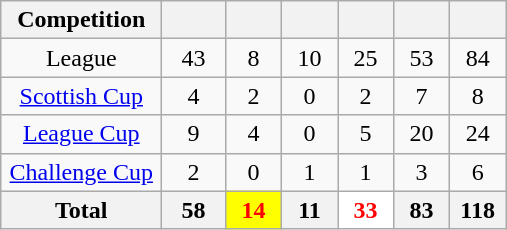<table class="wikitable" style="text-align:center">
<tr>
<th width=100>Competition</th>
<th width=35></th>
<th width=30></th>
<th width=30></th>
<th width=30></th>
<th width=30></th>
<th width=30></th>
</tr>
<tr>
<td>League</td>
<td>43</td>
<td>8</td>
<td>10</td>
<td>25</td>
<td>53</td>
<td>84</td>
</tr>
<tr>
<td><a href='#'>Scottish Cup</a></td>
<td>4</td>
<td>2</td>
<td>0</td>
<td>2</td>
<td>7</td>
<td>8</td>
</tr>
<tr>
<td><a href='#'>League Cup</a></td>
<td>9</td>
<td>4</td>
<td>0</td>
<td>5</td>
<td>20</td>
<td>24</td>
</tr>
<tr>
<td><a href='#'>Challenge Cup</a></td>
<td>2</td>
<td>0</td>
<td>1</td>
<td>1</td>
<td>3</td>
<td>6</td>
</tr>
<tr>
<th>Total</th>
<th>58</th>
<th style="text-align:center; color:red; background:yellow;">14</th>
<th>11</th>
<th style="text-align:center; color:red; background:white;">33</th>
<th>83</th>
<th>118</th>
</tr>
</table>
